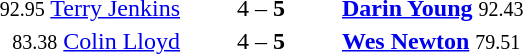<table style="text-align:center">
<tr>
<th width=223></th>
<th width=100></th>
<th width=223></th>
</tr>
<tr>
<td align=right><small>92.95</small> <a href='#'>Terry Jenkins</a> </td>
<td>4 – <strong>5</strong></td>
<td align=left> <strong><a href='#'>Darin Young</a></strong> <small>92.43</small></td>
</tr>
<tr>
<td align=right><small>83.38</small> <a href='#'>Colin Lloyd</a> </td>
<td>4 – <strong>5</strong></td>
<td align=left> <strong><a href='#'>Wes Newton</a></strong> <small>79.51</small></td>
</tr>
</table>
